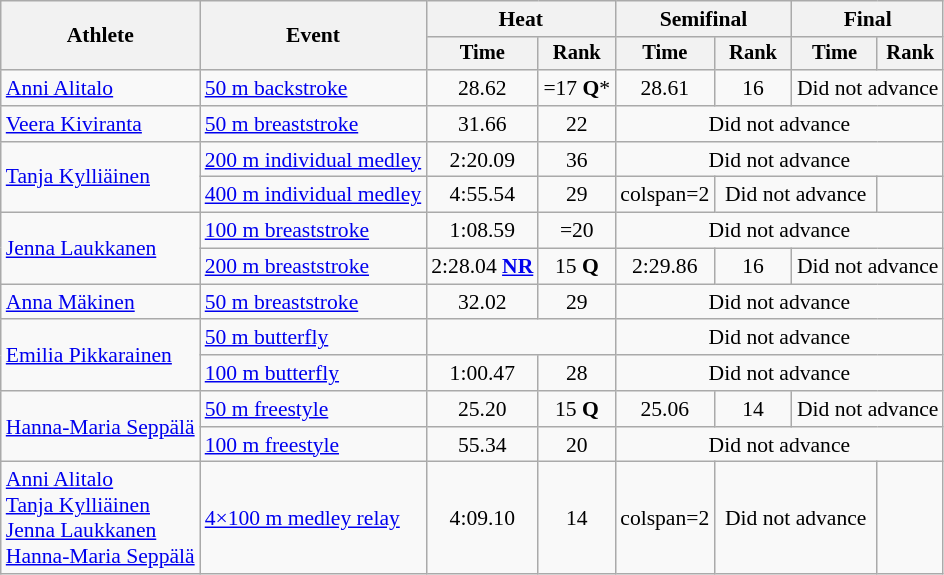<table class=wikitable style="font-size:90%">
<tr>
<th rowspan=2>Athlete</th>
<th rowspan=2>Event</th>
<th colspan="2">Heat</th>
<th colspan="2">Semifinal</th>
<th colspan="2">Final</th>
</tr>
<tr style="font-size:95%">
<th>Time</th>
<th>Rank</th>
<th>Time</th>
<th>Rank</th>
<th>Time</th>
<th>Rank</th>
</tr>
<tr align=center>
<td align=left><a href='#'>Anni Alitalo</a></td>
<td align=left><a href='#'>50 m backstroke</a></td>
<td>28.62</td>
<td>=17 <strong>Q</strong>*</td>
<td>28.61</td>
<td>16</td>
<td colspan=2>Did not advance</td>
</tr>
<tr align=center>
<td align=left><a href='#'>Veera Kiviranta</a></td>
<td align=left><a href='#'>50 m breaststroke</a></td>
<td>31.66</td>
<td>22</td>
<td colspan=4>Did not advance</td>
</tr>
<tr align=center>
<td align=left rowspan=2><a href='#'>Tanja Kylliäinen</a></td>
<td align=left><a href='#'>200 m individual medley</a></td>
<td>2:20.09</td>
<td>36</td>
<td colspan=4>Did not advance</td>
</tr>
<tr align=center>
<td align=left><a href='#'>400 m individual medley</a></td>
<td>4:55.54</td>
<td>29</td>
<td>colspan=2 </td>
<td colspan=2>Did not advance</td>
</tr>
<tr align=center>
<td align=left rowspan=2><a href='#'>Jenna Laukkanen</a></td>
<td align=left><a href='#'>100 m breaststroke</a></td>
<td>1:08.59</td>
<td>=20</td>
<td colspan=4>Did not advance</td>
</tr>
<tr align=center>
<td align=left><a href='#'>200 m breaststroke</a></td>
<td>2:28.04 <strong><a href='#'>NR</a></strong></td>
<td>15 <strong>Q</strong></td>
<td>2:29.86</td>
<td>16</td>
<td colspan=2>Did not advance</td>
</tr>
<tr align=center>
<td align=left><a href='#'>Anna Mäkinen</a></td>
<td align=left><a href='#'>50 m breaststroke</a></td>
<td>32.02</td>
<td>29</td>
<td colspan=4>Did not advance</td>
</tr>
<tr align=center>
<td align=left rowspan=2><a href='#'>Emilia Pikkarainen</a></td>
<td align=left><a href='#'>50 m butterfly</a></td>
<td colspan=2></td>
<td colspan=4>Did not advance</td>
</tr>
<tr align=center>
<td align=left><a href='#'>100 m butterfly</a></td>
<td>1:00.47</td>
<td>28</td>
<td colspan=4>Did not advance</td>
</tr>
<tr align=center>
<td align=left rowspan=2><a href='#'>Hanna-Maria Seppälä</a></td>
<td align=left><a href='#'>50 m freestyle</a></td>
<td>25.20</td>
<td>15 <strong>Q</strong></td>
<td>25.06</td>
<td>14</td>
<td colspan=2>Did not advance</td>
</tr>
<tr align=center>
<td align=left><a href='#'>100 m freestyle</a></td>
<td>55.34</td>
<td>20</td>
<td colspan=4>Did not advance</td>
</tr>
<tr align=center>
<td align=left><a href='#'>Anni Alitalo</a><br><a href='#'>Tanja Kylliäinen</a><br><a href='#'>Jenna Laukkanen</a><br><a href='#'>Hanna-Maria Seppälä</a></td>
<td align=left><a href='#'>4×100 m medley relay</a></td>
<td>4:09.10</td>
<td>14</td>
<td>colspan=2 </td>
<td colspan=2>Did not advance</td>
</tr>
</table>
